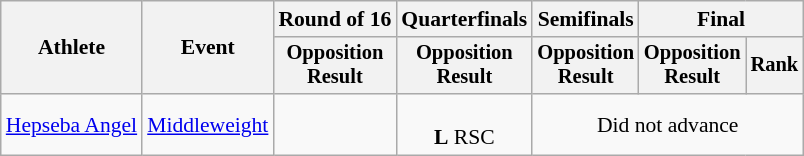<table class="wikitable" style="font-size:90%; text-align:center">
<tr>
<th rowspan=2>Athlete</th>
<th rowspan=2>Event</th>
<th>Round of 16</th>
<th>Quarterfinals</th>
<th>Semifinals</th>
<th colspan=2>Final</th>
</tr>
<tr style="font-size:95%">
<th>Opposition<br>Result</th>
<th>Opposition<br>Result</th>
<th>Opposition<br>Result</th>
<th>Opposition<br>Result</th>
<th>Rank</th>
</tr>
<tr>
<td align=left><a href='#'>Hepseba Angel</a></td>
<td align=left><a href='#'>Middleweight</a></td>
<td></td>
<td><br><strong>L</strong> RSC</td>
<td colspan=3>Did not advance</td>
</tr>
</table>
